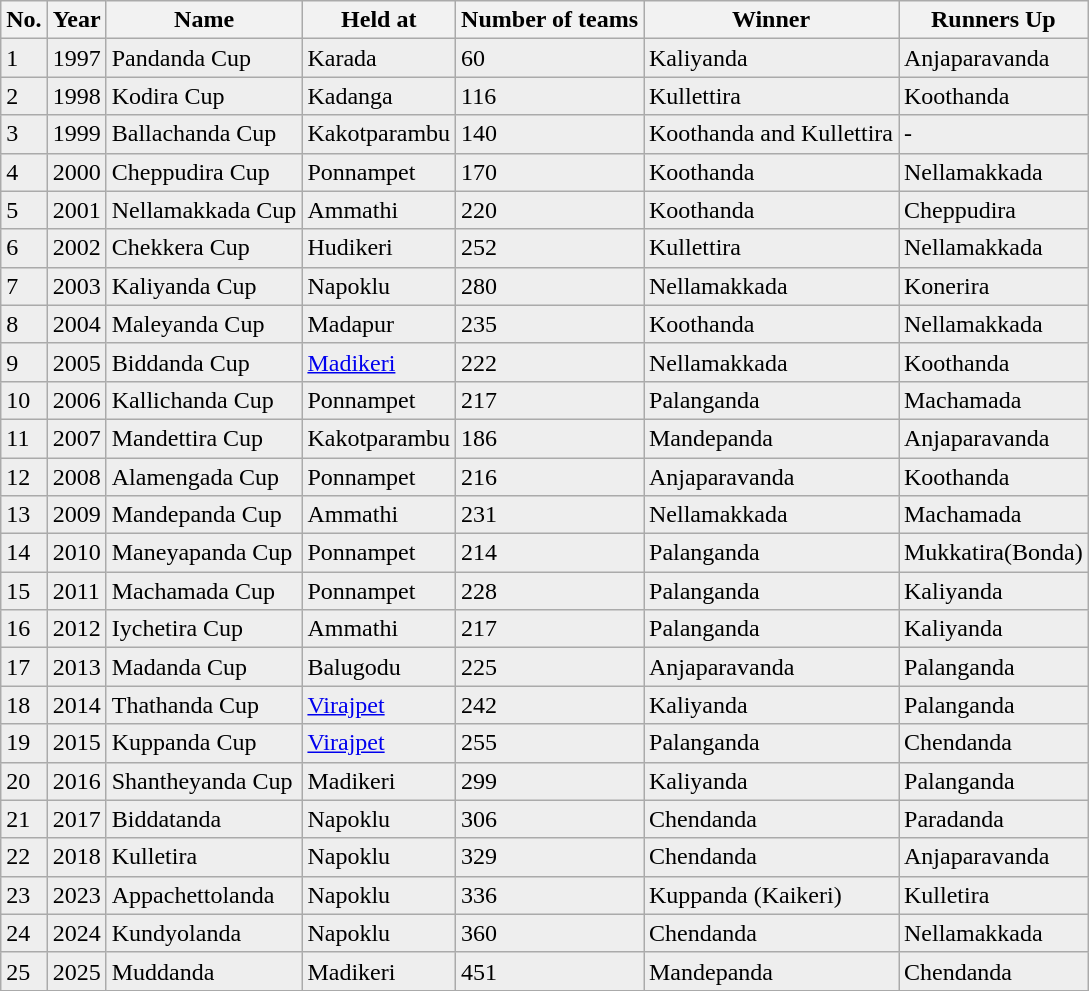<table class="wikitable sortable" border="0" bgcolor="#F5F5F5">
<tr>
<th>No.</th>
<th>Year</th>
<th>Name</th>
<th>Held at</th>
<th>Number of teams</th>
<th>Winner</th>
<th>Runners Up</th>
</tr>
<tr bgcolor=#eeeeee>
<td>1</td>
<td>1997</td>
<td>Pandanda Cup</td>
<td>Karada</td>
<td>60</td>
<td>Kaliyanda</td>
<td>Anjaparavanda</td>
</tr>
<tr bgcolor=#eeeeee>
<td>2</td>
<td>1998</td>
<td>Kodira Cup</td>
<td>Kadanga</td>
<td>116</td>
<td>Kullettira</td>
<td>Koothanda</td>
</tr>
<tr bgcolor=#eeeeee>
<td>3</td>
<td>1999</td>
<td>Ballachanda Cup</td>
<td>Kakotparambu</td>
<td>140</td>
<td>Koothanda and Kullettira</td>
<td>-</td>
</tr>
<tr bgcolor=#eeeeee>
<td>4</td>
<td>2000</td>
<td>Cheppudira Cup</td>
<td>Ponnampet</td>
<td>170</td>
<td>Koothanda</td>
<td>Nellamakkada</td>
</tr>
<tr bgcolor=#eeeeee>
<td>5</td>
<td>2001</td>
<td>Nellamakkada Cup</td>
<td>Ammathi</td>
<td>220</td>
<td>Koothanda</td>
<td>Cheppudira</td>
</tr>
<tr bgcolor=#eeeeee>
<td>6</td>
<td>2002</td>
<td>Chekkera Cup</td>
<td>Hudikeri</td>
<td>252</td>
<td>Kullettira</td>
<td>Nellamakkada</td>
</tr>
<tr bgcolor=#eeeeee>
<td>7</td>
<td>2003</td>
<td>Kaliyanda Cup</td>
<td>Napoklu</td>
<td>280</td>
<td>Nellamakkada</td>
<td>Konerira</td>
</tr>
<tr bgcolor=#eeeeee>
<td>8</td>
<td>2004</td>
<td>Maleyanda Cup</td>
<td>Madapur</td>
<td>235</td>
<td>Koothanda</td>
<td>Nellamakkada</td>
</tr>
<tr bgcolor=#eeeeee>
<td>9</td>
<td>2005</td>
<td>Biddanda Cup</td>
<td><a href='#'>Madikeri</a></td>
<td>222</td>
<td>Nellamakkada</td>
<td>Koothanda</td>
</tr>
<tr bgcolor=#eeeeee>
<td>10</td>
<td>2006</td>
<td>Kallichanda Cup</td>
<td>Ponnampet</td>
<td>217</td>
<td>Palanganda</td>
<td>Machamada</td>
</tr>
<tr bgcolor=#eeeeee>
<td>11</td>
<td>2007</td>
<td>Mandettira Cup</td>
<td>Kakotparambu</td>
<td>186</td>
<td>Mandepanda</td>
<td>Anjaparavanda</td>
</tr>
<tr bgcolor=#eeeeee>
<td>12</td>
<td>2008</td>
<td>Alamengada Cup</td>
<td>Ponnampet</td>
<td>216</td>
<td>Anjaparavanda</td>
<td>Koothanda</td>
</tr>
<tr bgcolor=#eeeeee>
<td>13</td>
<td>2009</td>
<td>Mandepanda Cup</td>
<td>Ammathi</td>
<td>231</td>
<td>Nellamakkada</td>
<td>Machamada</td>
</tr>
<tr bgcolor=#eeeeee>
<td>14</td>
<td>2010</td>
<td>Maneyapanda Cup </td>
<td>Ponnampet</td>
<td>214</td>
<td>Palanganda</td>
<td>Mukkatira(Bonda)</td>
</tr>
<tr bgcolor=#eeeeee>
<td>15</td>
<td>2011</td>
<td>Machamada Cup </td>
<td>Ponnampet</td>
<td>228</td>
<td>Palanganda</td>
<td>Kaliyanda</td>
</tr>
<tr bgcolor=#eeeeee>
<td>16</td>
<td>2012</td>
<td>Iychetira Cup</td>
<td>Ammathi</td>
<td>217</td>
<td>Palanganda</td>
<td>Kaliyanda</td>
</tr>
<tr bgcolor=#eeeeee>
<td>17</td>
<td>2013</td>
<td>Madanda Cup</td>
<td>Balugodu</td>
<td>225</td>
<td>Anjaparavanda</td>
<td>Palanganda</td>
</tr>
<tr bgcolor=#eeeeee>
<td>18</td>
<td>2014</td>
<td>Thathanda Cup</td>
<td><a href='#'>Virajpet</a></td>
<td>242</td>
<td>Kaliyanda</td>
<td>Palanganda</td>
</tr>
<tr bgcolor=#eeeeee>
<td>19</td>
<td>2015</td>
<td>Kuppanda Cup</td>
<td><a href='#'>Virajpet</a></td>
<td>255</td>
<td>Palanganda</td>
<td>Chendanda</td>
</tr>
<tr bgcolor=#eeeeee>
<td>20</td>
<td>2016</td>
<td>Shantheyanda Cup</td>
<td>Madikeri</td>
<td>299</td>
<td>Kaliyanda</td>
<td>Palanganda</td>
</tr>
<tr bgcolor=#eeeeee>
<td>21</td>
<td>2017</td>
<td>Biddatanda</td>
<td>Napoklu</td>
<td>306</td>
<td>Chendanda</td>
<td>Paradanda</td>
</tr>
<tr bgcolor=#eeeeee>
<td>22</td>
<td>2018</td>
<td>Kulletira</td>
<td>Napoklu</td>
<td>329</td>
<td>Chendanda</td>
<td>Anjaparavanda</td>
</tr>
<tr bgcolor=#eeeeee>
<td>23</td>
<td>2023</td>
<td>Appachettolanda</td>
<td>Napoklu</td>
<td>336</td>
<td>Kuppanda (Kaikeri)</td>
<td>Kulletira</td>
</tr>
<tr bgcolor=#eeeeee>
<td>24</td>
<td>2024</td>
<td>Kundyolanda</td>
<td>Napoklu</td>
<td>360</td>
<td>Chendanda</td>
<td>Nellamakkada</td>
</tr>
<tr bgcolor=#eeeeee>
<td>25</td>
<td>2025</td>
<td>Muddanda</td>
<td>Madikeri</td>
<td>451</td>
<td>Mandepanda</td>
<td>Chendanda</td>
</tr>
<tr bgcolor=#eeeeee>
</tr>
</table>
